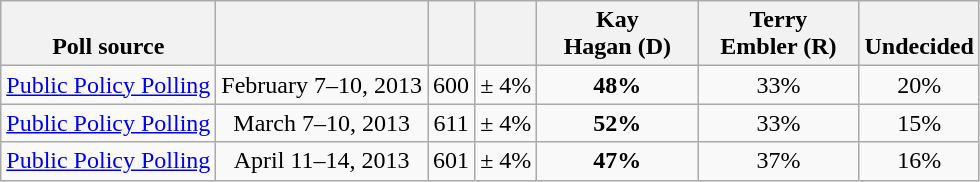<table class="wikitable" style="text-align:center">
<tr valign= bottom>
<th>Poll source</th>
<th></th>
<th></th>
<th></th>
<th style="width:100px;">Kay<br>Hagan (D)</th>
<th style="width:100px;">Terry<br>Embler (R)</th>
<th>Undecided</th>
</tr>
<tr>
<td align=left><a href='#'>Public Policy Polling</a></td>
<td>February 7–10, 2013</td>
<td>600</td>
<td>± 4%</td>
<td><strong>48%</strong></td>
<td>33%</td>
<td>20%</td>
</tr>
<tr>
<td align=left><a href='#'>Public Policy Polling</a></td>
<td>March 7–10, 2013</td>
<td>611</td>
<td>± 4%</td>
<td><strong>52%</strong></td>
<td>33%</td>
<td>15%</td>
</tr>
<tr>
<td align=left><a href='#'>Public Policy Polling</a></td>
<td>April 11–14, 2013</td>
<td>601</td>
<td>± 4%</td>
<td><strong>47%</strong></td>
<td>37%</td>
<td>16%</td>
</tr>
</table>
